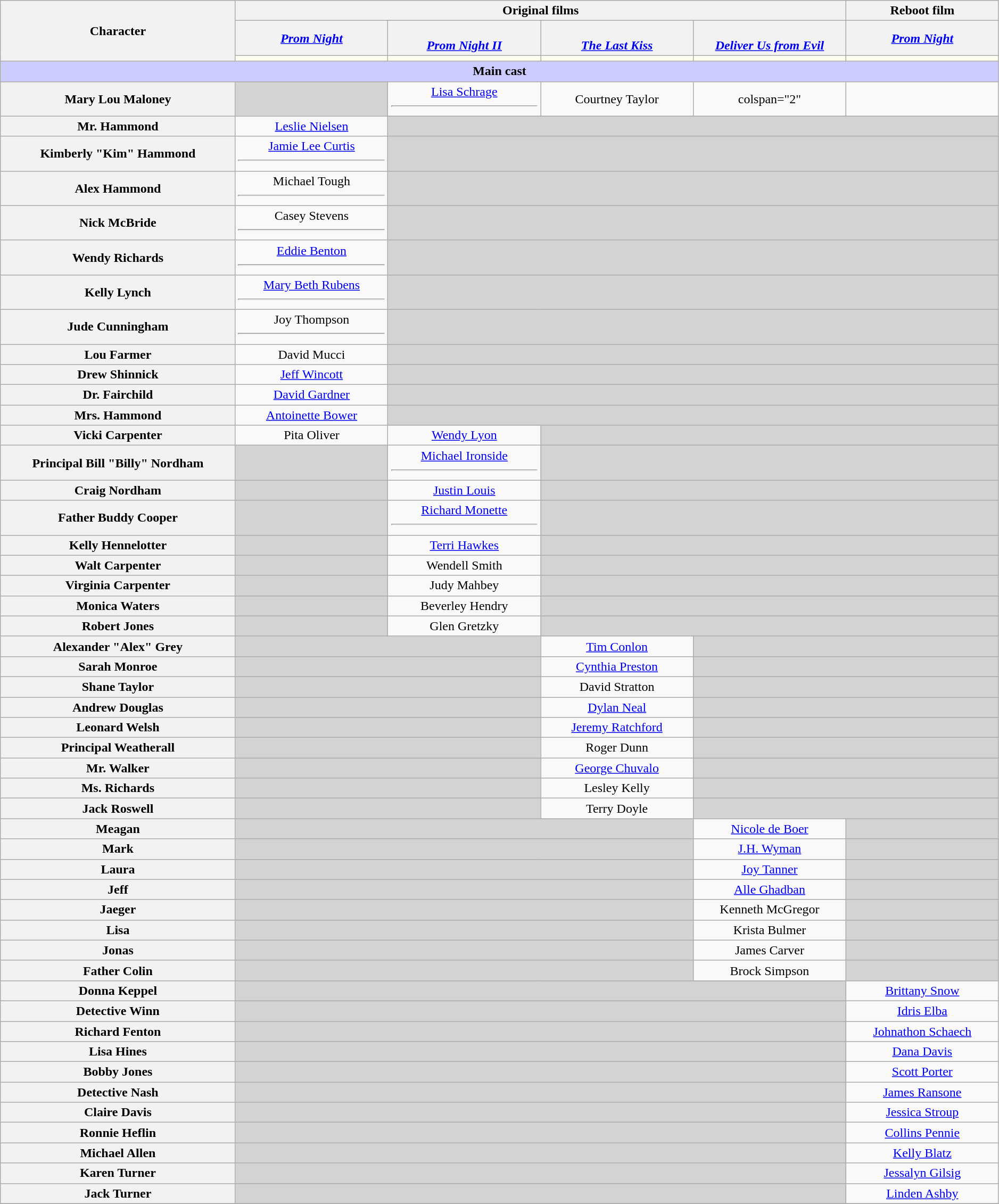<table class="wikitable" style="text-align:center; width:99%;">
<tr>
<th rowspan="3" style="width:20%;">Character</th>
<th colspan="4" style="text-align:center;">Original films</th>
<th>Reboot film</th>
</tr>
<tr>
<th style="text-align:center; width:13%;"><a href='#'><em>Prom Night</em></a></th>
<th style="text-align:center; width:13%;"><a href='#'><em><br>Prom Night II</em></a></th>
<th style="text-align:center; width:13%;"><a href='#'><em><br>The Last Kiss</em></a></th>
<th style="text-align:center; width:13%;"><a href='#'><em><br>Deliver Us from Evil</em></a></th>
<th style="text-align:center; width:13%;"><a href='#'><em>Prom Night</em></a></th>
</tr>
<tr>
<th style="background:ivory;"><span></span></th>
<th style="background:ivory;"><span></span></th>
<th style="background:ivory;"><span></span></th>
<th style="background:ivory;"><span></span></th>
<th style="background:ivory;"><span></span></th>
</tr>
<tr>
<th colspan="9" style="background-color:#ccccff;">Main cast</th>
</tr>
<tr>
<th>Mary Lou Maloney</th>
<td style="background:lightgrey;"> </td>
<td><a href='#'>Lisa Schrage</a><hr></td>
<td>Courtney Taylor</td>
<td>colspan="2" </td>
</tr>
<tr>
<th>Mr. Hammond</th>
<td><a href='#'>Leslie Nielsen</a></td>
<td colspan="4" style="background:lightgrey;"> </td>
</tr>
<tr>
<th>Kimberly "Kim" Hammond</th>
<td><a href='#'>Jamie Lee Curtis</a><hr></td>
<td colspan="4" style="background:lightgrey;"> </td>
</tr>
<tr>
<th>Alex Hammond</th>
<td>Michael Tough<hr></td>
<td colspan="4" style="background:lightgrey;"> </td>
</tr>
<tr>
<th>Nick McBride</th>
<td>Casey Stevens<hr></td>
<td colspan="4" style="background:lightgrey;"> </td>
</tr>
<tr>
<th>Wendy Richards</th>
<td><a href='#'>Eddie Benton</a><hr></td>
<td colspan="4" style="background:lightgrey;"> </td>
</tr>
<tr>
<th>Kelly Lynch</th>
<td><a href='#'>Mary Beth Rubens</a><hr></td>
<td colspan="4" style="background:lightgrey;"> </td>
</tr>
<tr>
<th>Jude Cunningham</th>
<td>Joy Thompson<hr></td>
<td colspan="4" style="background:lightgrey;"> </td>
</tr>
<tr>
<th>Lou Farmer</th>
<td>David Mucci</td>
<td colspan="4" style="background:lightgrey;"> </td>
</tr>
<tr>
<th>Drew Shinnick</th>
<td><a href='#'>Jeff Wincott</a></td>
<td colspan="4" style="background:lightgrey;"> </td>
</tr>
<tr>
<th>Dr. Fairchild</th>
<td><a href='#'>David Gardner</a></td>
<td colspan="4" style="background:lightgrey;"> </td>
</tr>
<tr>
<th>Mrs. Hammond</th>
<td><a href='#'>Antoinette Bower</a></td>
<td colspan="4" style="background:lightgrey;"> </td>
</tr>
<tr>
<th>Vicki Carpenter</th>
<td>Pita Oliver</td>
<td><a href='#'>Wendy Lyon</a></td>
<td colspan="3" style="background:lightgrey;"> </td>
</tr>
<tr>
<th>Principal Bill "Billy" Nordham</th>
<td style="background:lightgrey;"> </td>
<td><a href='#'>Michael Ironside</a><hr></td>
<td colspan="3" style="background:lightgrey;"> </td>
</tr>
<tr>
<th>Craig Nordham</th>
<td style="background:lightgrey;"> </td>
<td><a href='#'>Justin Louis</a></td>
<td colspan="3" style="background:lightgrey;"> </td>
</tr>
<tr>
<th>Father Buddy Cooper</th>
<td style="background:lightgrey;"> </td>
<td><a href='#'>Richard Monette</a><hr></td>
<td colspan="3" style="background:lightgrey;"> </td>
</tr>
<tr>
<th>Kelly Hennelotter</th>
<td style="background:lightgrey;"> </td>
<td><a href='#'>Terri Hawkes</a></td>
<td colspan="3" style="background:lightgrey;"> </td>
</tr>
<tr>
<th>Walt Carpenter</th>
<td style="background:lightgrey;"> </td>
<td>Wendell Smith</td>
<td colspan="3" style="background:lightgrey;"> </td>
</tr>
<tr>
<th>Virginia Carpenter</th>
<td style="background:lightgrey;"> </td>
<td>Judy Mahbey</td>
<td colspan="3" style="background:lightgrey;"> </td>
</tr>
<tr>
<th>Monica Waters</th>
<td style="background:lightgrey;"> </td>
<td>Beverley Hendry</td>
<td colspan="3" style="background:lightgrey;"> </td>
</tr>
<tr>
<th>Robert Jones</th>
<td style="background:lightgrey;"> </td>
<td>Glen Gretzky</td>
<td colspan="3" style="background:lightgrey;"> </td>
</tr>
<tr>
<th>Alexander "Alex" Grey</th>
<td colspan="2" style="background:lightgrey;"> </td>
<td><a href='#'>Tim Conlon</a></td>
<td colspan="2" style="background:lightgrey;"> </td>
</tr>
<tr>
<th>Sarah Monroe</th>
<td colspan="2" style="background:lightgrey;"> </td>
<td><a href='#'>Cynthia Preston</a></td>
<td colspan="2" style="background:lightgrey;"> </td>
</tr>
<tr>
<th>Shane Taylor</th>
<td colspan="2" style="background:lightgrey;"> </td>
<td>David Stratton</td>
<td colspan="2" style="background:lightgrey;"> </td>
</tr>
<tr>
<th>Andrew Douglas</th>
<td colspan="2" style="background:lightgrey;"> </td>
<td><a href='#'>Dylan Neal</a></td>
<td colspan="2" style="background:lightgrey;"> </td>
</tr>
<tr>
<th>Leonard Welsh</th>
<td colspan="2" style="background:lightgrey;"> </td>
<td><a href='#'>Jeremy Ratchford</a></td>
<td colspan="2" style="background:lightgrey;"> </td>
</tr>
<tr>
<th>Principal Weatherall</th>
<td colspan="2" style="background:lightgrey;"> </td>
<td>Roger Dunn</td>
<td colspan="2" style="background:lightgrey;"> </td>
</tr>
<tr>
<th>Mr. Walker</th>
<td colspan="2" style="background:lightgrey;"> </td>
<td><a href='#'>George Chuvalo</a></td>
<td colspan="2" style="background:lightgrey;"> </td>
</tr>
<tr>
<th>Ms. Richards</th>
<td colspan="2" style="background:lightgrey;"> </td>
<td>Lesley Kelly</td>
<td colspan="2" style="background:lightgrey;"> </td>
</tr>
<tr>
<th>Jack Roswell</th>
<td colspan="2" style="background:lightgrey;"> </td>
<td>Terry Doyle</td>
<td colspan="2" style="background:lightgrey;"> </td>
</tr>
<tr>
<th>Meagan</th>
<td colspan="3" style="background:lightgrey;"> </td>
<td><a href='#'>Nicole de Boer</a></td>
<td style="background:lightgrey;"> </td>
</tr>
<tr>
<th>Mark</th>
<td colspan="3" style="background:lightgrey;"> </td>
<td><a href='#'>J.H. Wyman</a></td>
<td style="background:lightgrey;"> </td>
</tr>
<tr>
<th>Laura</th>
<td colspan="3" style="background:lightgrey;"> </td>
<td><a href='#'>Joy Tanner</a></td>
<td style="background:lightgrey;"> </td>
</tr>
<tr>
<th>Jeff</th>
<td colspan="3" style="background:lightgrey;"> </td>
<td><a href='#'>Alle Ghadban</a></td>
<td style="background:lightgrey;"> </td>
</tr>
<tr>
<th>Jaeger</th>
<td colspan="3" style="background:lightgrey;"> </td>
<td>Kenneth McGregor</td>
<td style="background:lightgrey;"> </td>
</tr>
<tr>
<th>Lisa</th>
<td colspan="3" style="background:lightgrey;"> </td>
<td>Krista Bulmer</td>
<td style="background:lightgrey;"> </td>
</tr>
<tr>
<th>Jonas</th>
<td colspan="3" style="background:lightgrey;"> </td>
<td>James Carver</td>
<td style="background:lightgrey;"> </td>
</tr>
<tr>
<th>Father Colin</th>
<td colspan="3" style="background:lightgrey;"> </td>
<td>Brock Simpson</td>
<td style="background:lightgrey;"> </td>
</tr>
<tr>
<th>Donna Keppel</th>
<td colspan="4" style="background:lightgrey;"> </td>
<td><a href='#'>Brittany Snow</a></td>
</tr>
<tr>
<th>Detective Winn</th>
<td colspan="4" style="background:lightgrey;"> </td>
<td><a href='#'>Idris Elba</a></td>
</tr>
<tr>
<th>Richard Fenton</th>
<td colspan="4" style="background:lightgrey;"> </td>
<td><a href='#'>Johnathon Schaech</a></td>
</tr>
<tr>
<th>Lisa Hines</th>
<td colspan="4" style="background:lightgrey;"> </td>
<td><a href='#'>Dana Davis</a></td>
</tr>
<tr>
<th>Bobby Jones</th>
<td colspan="4" style="background:lightgrey;"> </td>
<td><a href='#'>Scott Porter</a></td>
</tr>
<tr>
<th>Detective Nash</th>
<td colspan="4" style="background:lightgrey;"> </td>
<td><a href='#'>James Ransone</a></td>
</tr>
<tr>
<th>Claire Davis</th>
<td colspan="4" style="background:lightgrey;"> </td>
<td><a href='#'>Jessica Stroup</a></td>
</tr>
<tr>
<th>Ronnie Heflin</th>
<td colspan="4" style="background:lightgrey;"> </td>
<td><a href='#'>Collins Pennie</a></td>
</tr>
<tr>
<th>Michael Allen</th>
<td colspan="4" style="background:lightgrey;"> </td>
<td><a href='#'>Kelly Blatz</a></td>
</tr>
<tr>
<th>Karen Turner</th>
<td colspan="4" style="background:lightgrey;"> </td>
<td><a href='#'>Jessalyn Gilsig</a></td>
</tr>
<tr>
<th>Jack Turner</th>
<td colspan="4" style="background:lightgrey;"> </td>
<td><a href='#'>Linden Ashby</a></td>
</tr>
<tr>
</tr>
</table>
